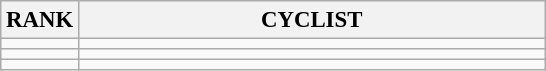<table class="wikitable" style="font-size:95%;">
<tr>
<th>RANK</th>
<th align="left" style="width: 20em">CYCLIST</th>
</tr>
<tr>
<td align="center"></td>
<td></td>
</tr>
<tr>
<td align="center"></td>
<td></td>
</tr>
<tr>
<td align="center"></td>
<td></td>
</tr>
</table>
